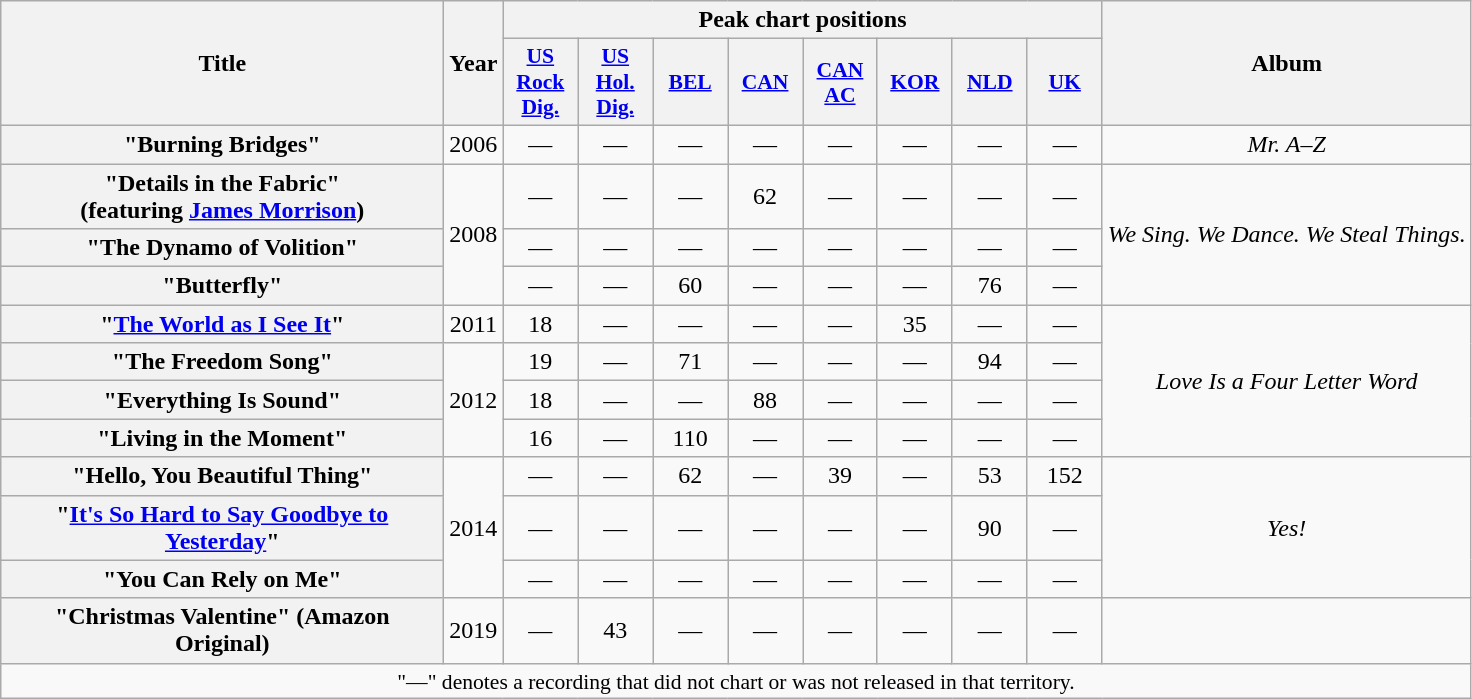<table class="wikitable plainrowheaders" style="text-align:center;" border="1">
<tr>
<th scope="col" rowspan="2" style="width:18em;">Title</th>
<th scope="col" rowspan="2">Year</th>
<th scope="col" colspan="8">Peak chart positions</th>
<th scope="col" rowspan="2">Album</th>
</tr>
<tr>
<th scope="col" style="width:3em;font-size:90%;"><a href='#'>US<br>Rock<br>Dig.</a><br></th>
<th scope="col" style="width:3em;font-size:90%;"><a href='#'>US<br>Hol.<br>Dig.</a><br></th>
<th scope="col" style="width:3em;font-size:90%;"><a href='#'>BEL</a><br></th>
<th scope="col" style="width:3em;font-size:90%;"><a href='#'>CAN</a><br></th>
<th scope="col" style="width:3em;font-size:90%;"><a href='#'>CAN<br>AC</a><br></th>
<th scope="col" style="width:3em;font-size:90%;"><a href='#'>KOR</a><br></th>
<th scope="col" style="width:3em;font-size:90%;"><a href='#'>NLD</a><br></th>
<th scope="col" style="width:3em;font-size:90%;"><a href='#'>UK</a><br></th>
</tr>
<tr>
<th scope="row">"Burning Bridges"</th>
<td>2006</td>
<td>—</td>
<td>—</td>
<td>—</td>
<td>—</td>
<td>—</td>
<td>—</td>
<td>—</td>
<td>—</td>
<td><em>Mr. A–Z</em></td>
</tr>
<tr>
<th scope="row">"Details in the Fabric"<br><span>(featuring <a href='#'>James Morrison</a>)</span></th>
<td rowspan="3">2008</td>
<td>—</td>
<td>—</td>
<td>—</td>
<td>62</td>
<td>—</td>
<td>—</td>
<td>—</td>
<td>—</td>
<td rowspan="3"><em>We Sing. We Dance. We Steal Things.</em></td>
</tr>
<tr>
<th scope="row">"The Dynamo of Volition"</th>
<td>—</td>
<td>—</td>
<td>—</td>
<td>—</td>
<td>—</td>
<td>—</td>
<td>—</td>
<td>—</td>
</tr>
<tr>
<th scope="row">"Butterfly"</th>
<td>—</td>
<td>—</td>
<td>60</td>
<td>—</td>
<td>—</td>
<td>—</td>
<td>76</td>
<td>—</td>
</tr>
<tr>
<th scope="row">"<a href='#'>The World as I See It</a>"</th>
<td>2011</td>
<td>18</td>
<td>—</td>
<td>—</td>
<td>—</td>
<td>—</td>
<td>35</td>
<td>—</td>
<td>—</td>
<td rowspan="4"><em>Love Is a Four Letter Word</em></td>
</tr>
<tr>
<th scope="row">"The Freedom Song"</th>
<td rowspan="3">2012</td>
<td>19</td>
<td>—</td>
<td>71</td>
<td>—</td>
<td>—</td>
<td>—</td>
<td>94</td>
<td>—</td>
</tr>
<tr>
<th scope="row">"Everything Is Sound"</th>
<td>18</td>
<td>—</td>
<td>—</td>
<td>88</td>
<td>—</td>
<td>—</td>
<td>—</td>
<td>—</td>
</tr>
<tr>
<th scope="row">"Living in the Moment"</th>
<td>16</td>
<td>—</td>
<td>110</td>
<td>—</td>
<td>—</td>
<td>—</td>
<td>—</td>
<td>—</td>
</tr>
<tr>
<th scope="row">"Hello, You Beautiful Thing"</th>
<td rowspan="3">2014</td>
<td>—</td>
<td>—</td>
<td>62</td>
<td>—</td>
<td>39</td>
<td>—</td>
<td>53</td>
<td>152</td>
<td rowspan="3"><em>Yes!</em></td>
</tr>
<tr>
<th scope="row">"<a href='#'>It's So Hard to Say Goodbye to Yesterday</a>"</th>
<td>—</td>
<td>—</td>
<td>—</td>
<td>—</td>
<td>—</td>
<td>—</td>
<td>90</td>
<td>—</td>
</tr>
<tr>
<th scope="row">"You Can Rely on Me"</th>
<td>—</td>
<td>—</td>
<td>—</td>
<td>—</td>
<td>—</td>
<td>—</td>
<td>—</td>
<td>—</td>
</tr>
<tr>
<th scope="row">"Christmas Valentine" (Amazon Original)<br></th>
<td>2019</td>
<td>—</td>
<td>43</td>
<td>—</td>
<td>—</td>
<td>—</td>
<td>—</td>
<td>—</td>
<td>—</td>
<td></td>
</tr>
<tr>
<td colspan="11" style="font-size:90%">"—" denotes a recording that did not chart or was not released in that territory.</td>
</tr>
</table>
